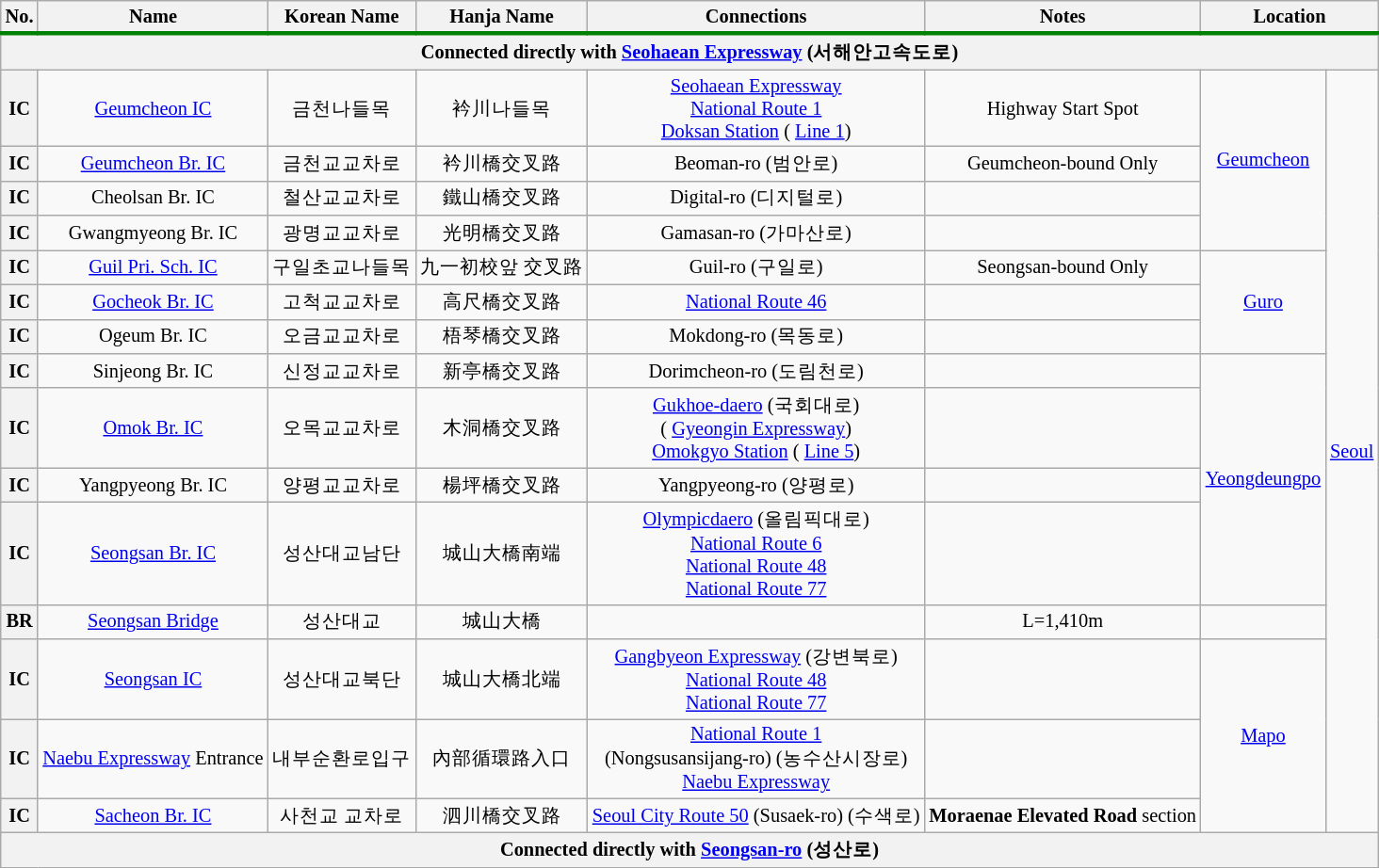<table class="wikitable" style="font-size: 85%; text-align: center;">
<tr style="border-bottom:solid 0.25em green;">
<th>No.</th>
<th>Name</th>
<th>Korean Name</th>
<th>Hanja Name</th>
<th>Connections</th>
<th>Notes</th>
<th colspan="2">Location</th>
</tr>
<tr>
<th colspan="8">Connected directly with  <a href='#'>Seohaean Expressway</a> (서해안고속도로)</th>
</tr>
<tr>
<th>IC</th>
<td><a href='#'>Geumcheon IC</a></td>
<td>금천나들목</td>
<td>衿川나들목</td>
<td> <a href='#'>Seohaean Expressway</a><br> <a href='#'>National Route 1</a><br> <a href='#'>Doksan Station</a> ( <a href='#'>Line 1</a>)</td>
<td>Highway Start Spot</td>
<td rowspan="4"><a href='#'>Geumcheon</a></td>
<td rowspan="15"><a href='#'>Seoul</a></td>
</tr>
<tr>
<th>IC</th>
<td><a href='#'>Geumcheon Br. IC</a></td>
<td>금천교교차로</td>
<td>衿川橋交叉路</td>
<td>Beoman-ro (범안로)</td>
<td>Geumcheon-bound Only</td>
</tr>
<tr>
<th>IC</th>
<td>Cheolsan Br. IC</td>
<td>철산교교차로</td>
<td>鐵山橋交叉路</td>
<td>Digital-ro (디지털로)</td>
<td></td>
</tr>
<tr>
<th>IC</th>
<td>Gwangmyeong Br. IC</td>
<td>광명교교차로</td>
<td>光明橋交叉路</td>
<td>Gamasan-ro (가마산로)</td>
<td></td>
</tr>
<tr>
<th>IC</th>
<td><a href='#'>Guil Pri. Sch. IC</a></td>
<td>구일초교나들목</td>
<td>九一初校앞 交叉路</td>
<td>Guil-ro (구일로)</td>
<td>Seongsan-bound Only</td>
<td rowspan="3"><a href='#'>Guro</a></td>
</tr>
<tr>
<th>IC</th>
<td><a href='#'>Gocheok Br. IC</a></td>
<td>고척교교차로</td>
<td>高尺橋交叉路</td>
<td> <a href='#'>National Route 46</a></td>
<td></td>
</tr>
<tr>
<th>IC</th>
<td>Ogeum Br. IC</td>
<td>오금교교차로</td>
<td>梧琴橋交叉路</td>
<td>Mokdong-ro (목동로)</td>
<td></td>
</tr>
<tr>
<th>IC</th>
<td>Sinjeong Br. IC</td>
<td>신정교교차로</td>
<td>新亭橋交叉路</td>
<td>Dorimcheon-ro (도림천로)</td>
<td></td>
<td rowspan="4"><a href='#'>Yeongdeungpo</a></td>
</tr>
<tr>
<th>IC</th>
<td><a href='#'>Omok Br. IC</a></td>
<td>오목교교차로</td>
<td>木洞橋交叉路</td>
<td> <a href='#'>Gukhoe-daero</a> (국회대로)<br>( <a href='#'>Gyeongin Expressway</a>)<br> <a href='#'>Omokgyo Station</a> ( <a href='#'>Line 5</a>)</td>
<td></td>
</tr>
<tr>
<th>IC</th>
<td>Yangpyeong Br. IC</td>
<td>양평교교차로</td>
<td>楊坪橋交叉路</td>
<td>Yangpyeong-ro (양평로)</td>
<td></td>
</tr>
<tr>
<th>IC</th>
<td><a href='#'>Seongsan Br. IC</a></td>
<td>성산대교남단</td>
<td>城山大橋南端</td>
<td> <a href='#'>Olympicdaero</a> (올림픽대로)<br> <a href='#'>National Route 6</a><br> <a href='#'>National Route 48</a><br> <a href='#'>National Route 77</a></td>
<td></td>
</tr>
<tr>
<th>BR</th>
<td><a href='#'>Seongsan Bridge</a></td>
<td>성산대교</td>
<td>城山大橋</td>
<td></td>
<td>L=1,410m</td>
<td></td>
</tr>
<tr>
<th>IC</th>
<td><a href='#'>Seongsan IC</a></td>
<td>성산대교북단</td>
<td>城山大橋北端</td>
<td> <a href='#'>Gangbyeon Expressway</a> (강변북로)<br> <a href='#'>National Route 48</a><br> <a href='#'>National Route 77</a></td>
<td></td>
<td rowspan="3"><a href='#'>Mapo</a></td>
</tr>
<tr>
<th>IC</th>
<td><a href='#'>Naebu Expressway</a> Entrance</td>
<td>내부순환로입구</td>
<td>內部循環路入口</td>
<td> <a href='#'>National Route 1</a><br> (Nongsusansijang-ro) (농수산시장로)<br> <a href='#'>Naebu Expressway</a></td>
<td></td>
</tr>
<tr>
<th>IC</th>
<td><a href='#'>Sacheon Br. IC</a></td>
<td>사천교 교차로</td>
<td>泗川橋交叉路</td>
<td><a href='#'>Seoul City Route 50</a> (Susaek-ro) (수색로)</td>
<td><strong>Moraenae Elevated Road</strong> section</td>
</tr>
<tr>
<th colspan="8">Connected directly with  <a href='#'>Seongsan-ro</a> (성산로)</th>
</tr>
</table>
